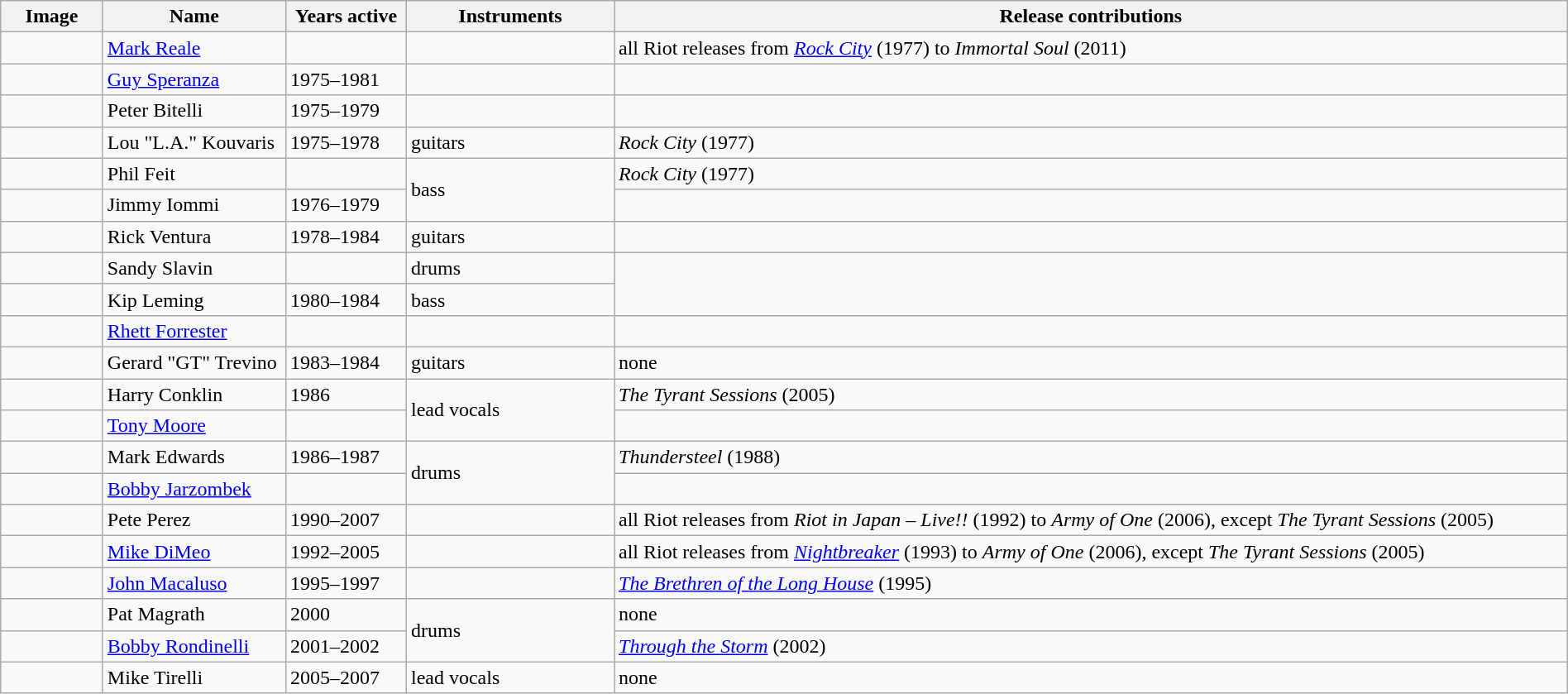<table class="wikitable" border="1" width=100%>
<tr>
<th width="75">Image</th>
<th width="140">Name</th>
<th width="90">Years active</th>
<th width="160">Instruments</th>
<th>Release contributions</th>
</tr>
<tr>
<td></td>
<td><a href='#'>Mark Reale</a></td>
<td></td>
<td></td>
<td>all Riot releases from <em><a href='#'>Rock City</a></em> (1977) to <em>Immortal Soul</em> (2011)</td>
</tr>
<tr>
<td></td>
<td><a href='#'>Guy Speranza</a></td>
<td>1975–1981 </td>
<td></td>
<td></td>
</tr>
<tr>
<td></td>
<td>Peter Bitelli</td>
<td>1975–1979</td>
<td></td>
<td></td>
</tr>
<tr>
<td></td>
<td>Lou "L.A." Kouvaris</td>
<td>1975–1978 </td>
<td>guitars</td>
<td><em>Rock City</em> (1977)</td>
</tr>
<tr>
<td></td>
<td>Phil Feit</td>
<td></td>
<td rowspan="2">bass</td>
<td><em>Rock City</em> (1977) </td>
</tr>
<tr>
<td></td>
<td>Jimmy Iommi</td>
<td>1976–1979</td>
<td></td>
</tr>
<tr>
<td></td>
<td>Rick Ventura</td>
<td>1978–1984</td>
<td>guitars</td>
<td></td>
</tr>
<tr>
<td></td>
<td>Sandy Slavin</td>
<td></td>
<td>drums</td>
<td rowspan="2"></td>
</tr>
<tr>
<td></td>
<td>Kip Leming</td>
<td>1980–1984</td>
<td>bass</td>
</tr>
<tr>
<td></td>
<td><a href='#'>Rhett Forrester</a></td>
<td></td>
<td></td>
<td></td>
</tr>
<tr>
<td></td>
<td>Gerard "GT" Trevino</td>
<td>1983–1984</td>
<td>guitars</td>
<td>none</td>
</tr>
<tr>
<td></td>
<td>Harry Conklin</td>
<td>1986</td>
<td rowspan="2">lead vocals</td>
<td><em>The Tyrant Sessions</em> (2005)</td>
</tr>
<tr>
<td></td>
<td><a href='#'>Tony Moore</a></td>
<td></td>
<td></td>
</tr>
<tr>
<td></td>
<td>Mark Edwards</td>
<td>1986–1987</td>
<td rowspan="2">drums</td>
<td><em>Thundersteel</em> (1988) </td>
</tr>
<tr>
<td></td>
<td><a href='#'>Bobby Jarzombek</a></td>
<td></td>
<td></td>
</tr>
<tr>
<td></td>
<td>Pete Perez</td>
<td>1990–2007</td>
<td></td>
<td>all Riot releases from <em>Riot in Japan – Live!!</em> (1992) to <em>Army of One</em> (2006), except <em>The Tyrant Sessions</em> (2005)</td>
</tr>
<tr>
<td></td>
<td><a href='#'>Mike DiMeo</a></td>
<td>1992–2005</td>
<td></td>
<td>all Riot releases from <em><a href='#'>Nightbreaker</a></em> (1993) to <em>Army of One</em> (2006), except <em>The Tyrant Sessions</em> (2005)</td>
</tr>
<tr>
<td></td>
<td><a href='#'>John Macaluso</a></td>
<td>1995–1997</td>
<td></td>
<td><em><a href='#'>The Brethren of the Long House</a></em> (1995)</td>
</tr>
<tr>
<td></td>
<td>Pat Magrath</td>
<td>2000</td>
<td rowspan="2">drums</td>
<td>none</td>
</tr>
<tr>
<td></td>
<td><a href='#'>Bobby Rondinelli</a></td>
<td>2001–2002</td>
<td><em><a href='#'>Through the Storm</a></em> (2002)</td>
</tr>
<tr>
<td></td>
<td>Mike Tirelli</td>
<td>2005–2007</td>
<td>lead vocals</td>
<td>none</td>
</tr>
</table>
